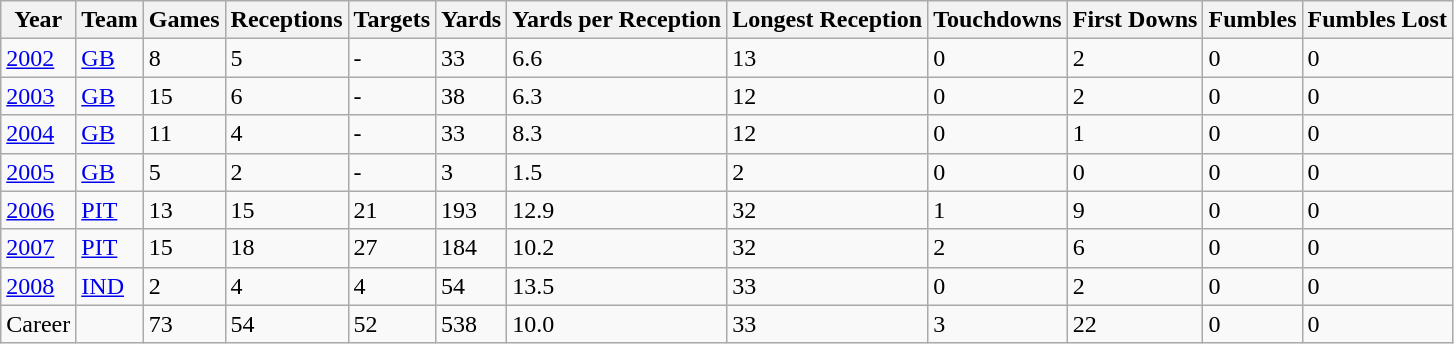<table class="wikitable">
<tr>
<th>Year</th>
<th>Team</th>
<th>Games</th>
<th>Receptions</th>
<th>Targets</th>
<th>Yards</th>
<th>Yards per Reception</th>
<th>Longest Reception</th>
<th>Touchdowns</th>
<th>First Downs</th>
<th>Fumbles</th>
<th>Fumbles Lost</th>
</tr>
<tr>
<td><a href='#'>2002</a></td>
<td><a href='#'>GB</a></td>
<td>8</td>
<td>5</td>
<td>-</td>
<td>33</td>
<td>6.6</td>
<td>13</td>
<td>0</td>
<td>2</td>
<td>0</td>
<td>0</td>
</tr>
<tr>
<td><a href='#'>2003</a></td>
<td><a href='#'>GB</a></td>
<td>15</td>
<td>6</td>
<td>-</td>
<td>38</td>
<td>6.3</td>
<td>12</td>
<td>0</td>
<td>2</td>
<td>0</td>
<td>0</td>
</tr>
<tr>
<td><a href='#'>2004</a></td>
<td><a href='#'>GB</a></td>
<td>11</td>
<td>4</td>
<td>-</td>
<td>33</td>
<td>8.3</td>
<td>12</td>
<td>0</td>
<td>1</td>
<td>0</td>
<td>0</td>
</tr>
<tr>
<td><a href='#'>2005</a></td>
<td><a href='#'>GB</a></td>
<td>5</td>
<td>2</td>
<td>-</td>
<td>3</td>
<td>1.5</td>
<td>2</td>
<td>0</td>
<td>0</td>
<td>0</td>
<td>0</td>
</tr>
<tr>
<td><a href='#'>2006</a></td>
<td><a href='#'>PIT</a></td>
<td>13</td>
<td>15</td>
<td>21</td>
<td>193</td>
<td>12.9</td>
<td>32</td>
<td>1</td>
<td>9</td>
<td>0</td>
<td>0</td>
</tr>
<tr>
<td><a href='#'>2007</a></td>
<td><a href='#'>PIT</a></td>
<td>15</td>
<td>18</td>
<td>27</td>
<td>184</td>
<td>10.2</td>
<td>32</td>
<td>2</td>
<td>6</td>
<td>0</td>
<td>0</td>
</tr>
<tr>
<td><a href='#'>2008</a></td>
<td><a href='#'>IND</a></td>
<td>2</td>
<td>4</td>
<td>4</td>
<td>54</td>
<td>13.5</td>
<td>33</td>
<td>0</td>
<td>2</td>
<td>0</td>
<td>0</td>
</tr>
<tr>
<td>Career</td>
<td></td>
<td>73</td>
<td>54</td>
<td>52</td>
<td>538</td>
<td>10.0</td>
<td>33</td>
<td>3</td>
<td>22</td>
<td>0</td>
<td>0</td>
</tr>
</table>
